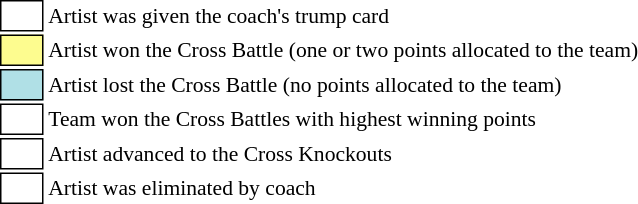<table class="toccolours" style="font-size: 90%; white-space: nowrap;”">
<tr>
<td style="background:white; border:1px solid black;">  </td>
<td>Artist was given the coach's trump card</td>
</tr>
<tr>
<td style="background:#fdfc8f; border:1px solid black;">       </td>
<td>Artist won the Cross Battle (one or two points allocated to the team)</td>
</tr>
<tr>
<td style="background:#B0E0E6; border:1px solid black;">       </td>
<td>Artist lost the Cross Battle (no points allocated to the team)</td>
</tr>
<tr>
<td style="background:white; border:1px solid black;"> </td>
<td>Team won the Cross Battles with highest winning points</td>
</tr>
<tr>
<td style="background:white; border:1px solid black;">  <strong></strong>  </td>
<td>Artist advanced to the Cross Knockouts</td>
</tr>
<tr>
<td style="background:white; border:1px solid black;">  <strong></strong>  </td>
<td>Artist was eliminated by coach</td>
</tr>
</table>
